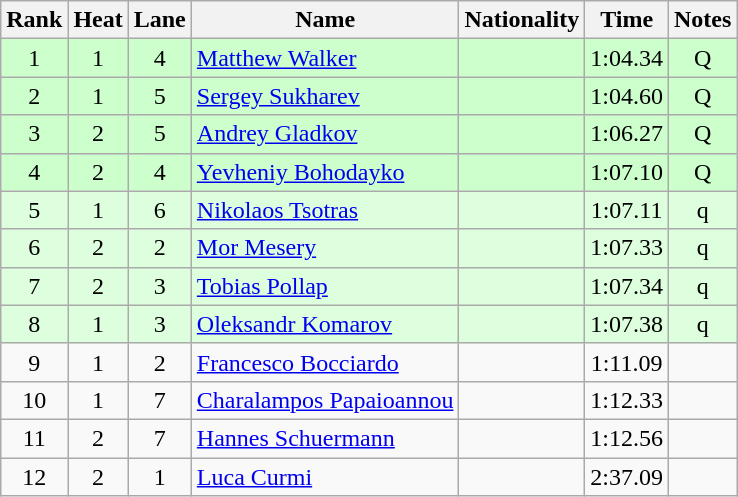<table class="wikitable sortable" style="text-align:center">
<tr>
<th>Rank</th>
<th>Heat</th>
<th>Lane</th>
<th>Name</th>
<th>Nationality</th>
<th>Time</th>
<th>Notes</th>
</tr>
<tr bgcolor=ccffcc>
<td>1</td>
<td>1</td>
<td>4</td>
<td align=left><a href='#'>Matthew Walker</a></td>
<td align=left></td>
<td>1:04.34</td>
<td>Q</td>
</tr>
<tr bgcolor=ccffcc>
<td>2</td>
<td>1</td>
<td>5</td>
<td align=left><a href='#'>Sergey Sukharev</a></td>
<td align=left></td>
<td>1:04.60</td>
<td>Q</td>
</tr>
<tr bgcolor=ccffcc>
<td>3</td>
<td>2</td>
<td>5</td>
<td align=left><a href='#'>Andrey Gladkov</a></td>
<td align=left></td>
<td>1:06.27</td>
<td>Q</td>
</tr>
<tr bgcolor=ccffcc>
<td>4</td>
<td>2</td>
<td>4</td>
<td align=left><a href='#'>Yevheniy Bohodayko</a></td>
<td align=left></td>
<td>1:07.10</td>
<td>Q</td>
</tr>
<tr bgcolor=ddffdd>
<td>5</td>
<td>1</td>
<td>6</td>
<td align=left><a href='#'>Nikolaos Tsotras</a></td>
<td align=left></td>
<td>1:07.11</td>
<td>q</td>
</tr>
<tr bgcolor=ddffdd>
<td>6</td>
<td>2</td>
<td>2</td>
<td align=left><a href='#'>Mor Mesery</a></td>
<td align=left></td>
<td>1:07.33</td>
<td>q</td>
</tr>
<tr bgcolor=ddffdd>
<td>7</td>
<td>2</td>
<td>3</td>
<td align=left><a href='#'>Tobias Pollap</a></td>
<td align=left></td>
<td>1:07.34</td>
<td>q</td>
</tr>
<tr bgcolor=ddffdd>
<td>8</td>
<td>1</td>
<td>3</td>
<td align=left><a href='#'>Oleksandr Komarov</a></td>
<td align=left></td>
<td>1:07.38</td>
<td>q</td>
</tr>
<tr>
<td>9</td>
<td>1</td>
<td>2</td>
<td align=left><a href='#'>Francesco Bocciardo</a></td>
<td align=left></td>
<td>1:11.09</td>
<td></td>
</tr>
<tr>
<td>10</td>
<td>1</td>
<td>7</td>
<td align=left><a href='#'>Charalampos Papaioannou</a></td>
<td align=left></td>
<td>1:12.33</td>
<td></td>
</tr>
<tr>
<td>11</td>
<td>2</td>
<td>7</td>
<td align=left><a href='#'>Hannes Schuermann</a></td>
<td align=left></td>
<td>1:12.56</td>
<td></td>
</tr>
<tr>
<td>12</td>
<td>2</td>
<td>1</td>
<td align=left><a href='#'>Luca Curmi</a></td>
<td align=left></td>
<td>2:37.09</td>
<td></td>
</tr>
</table>
